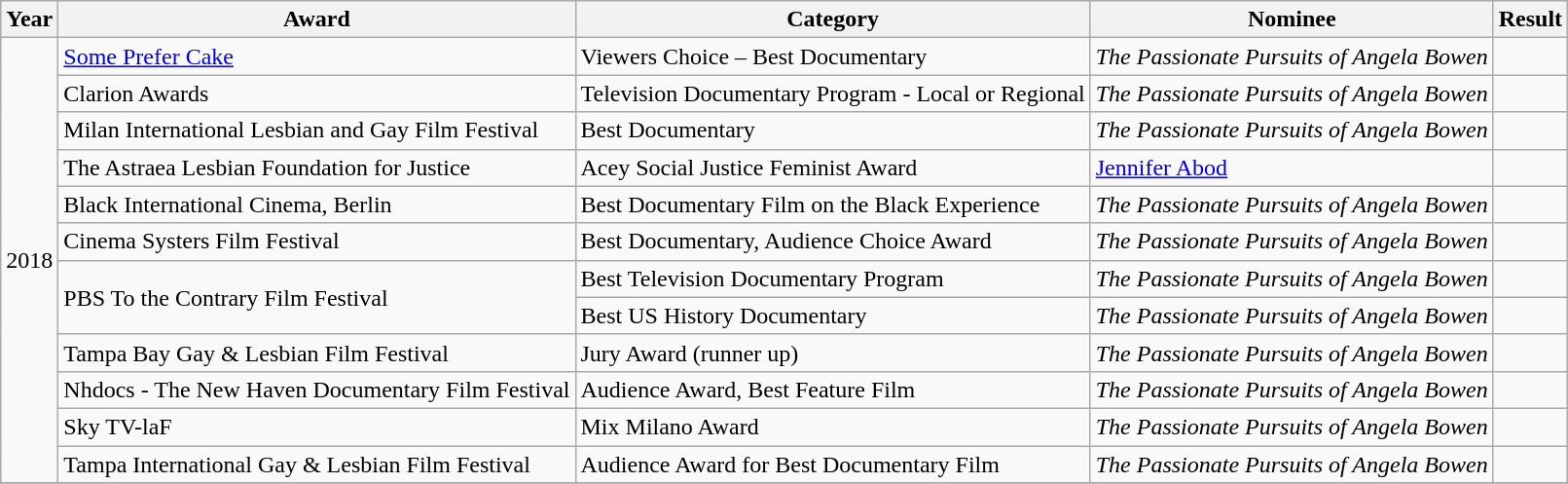<table class="wikitable">
<tr>
<th>Year</th>
<th>Award</th>
<th>Category</th>
<th>Nominee</th>
<th>Result</th>
</tr>
<tr>
<td rowspan="12">2018</td>
<td><a href='#'>Some Prefer Cake</a></td>
<td>Viewers Choice – Best Documentary</td>
<td><em>The Passionate Pursuits of Angela Bowen</em></td>
<td></td>
</tr>
<tr>
<td>Clarion Awards</td>
<td>Television Documentary Program - Local or Regional</td>
<td><em>The Passionate Pursuits of Angela Bowen</em></td>
<td></td>
</tr>
<tr>
<td>Milan International Lesbian and Gay Film Festival</td>
<td>Best Documentary</td>
<td><em>The Passionate Pursuits of Angela Bowen</em></td>
<td></td>
</tr>
<tr>
<td>The Astraea Lesbian Foundation for Justice</td>
<td>Acey Social Justice Feminist Award</td>
<td><a href='#'>Jennifer Abod</a></td>
<td></td>
</tr>
<tr>
<td>Black International Cinema, Berlin</td>
<td>Best Documentary Film on the Black Experience</td>
<td><em>The Passionate Pursuits of Angela Bowen</em></td>
<td></td>
</tr>
<tr>
<td>Cinema Systers Film Festival</td>
<td>Best Documentary, Audience Choice Award</td>
<td><em>The Passionate Pursuits of Angela Bowen</em></td>
<td></td>
</tr>
<tr>
<td rowspan="2">PBS To the Contrary Film Festival</td>
<td>Best Television Documentary Program</td>
<td><em>The Passionate Pursuits of Angela Bowen</em></td>
<td></td>
</tr>
<tr>
<td>Best US History Documentary</td>
<td><em>The Passionate Pursuits of Angela Bowen</em></td>
<td></td>
</tr>
<tr>
<td>Tampa Bay Gay & Lesbian Film Festival</td>
<td>Jury Award (runner up)</td>
<td><em>The Passionate Pursuits of Angela Bowen</em></td>
<td></td>
</tr>
<tr>
<td>Nhdocs - The New Haven Documentary Film Festival</td>
<td>Audience Award, Best Feature Film</td>
<td><em>The Passionate Pursuits of Angela Bowen</em></td>
<td></td>
</tr>
<tr>
<td>Sky TV-laF</td>
<td>Mix Milano Award</td>
<td><em>The Passionate Pursuits of Angela Bowen</em></td>
<td></td>
</tr>
<tr>
<td>Tampa International Gay & Lesbian Film Festival</td>
<td>Audience Award for Best Documentary Film</td>
<td><em>The Passionate Pursuits of Angela Bowen</em></td>
<td></td>
</tr>
<tr>
</tr>
</table>
